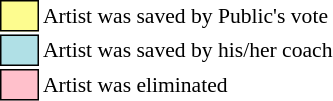<table class="toccolours" style="font-size: 90%; white-space: nowrap;">
<tr>
<td style="background-color:#fdfc8f; border: 1px solid black">      </td>
<td>Artist was saved by Public's vote</td>
</tr>
<tr>
<td style="background-color:#B0E0E6; border: 1px solid black">      </td>
<td>Artist was saved by his/her coach</td>
</tr>
<tr>
<td style="background-color:pink; border: 1px solid black">      </td>
<td>Artist was eliminated</td>
</tr>
<tr>
</tr>
</table>
